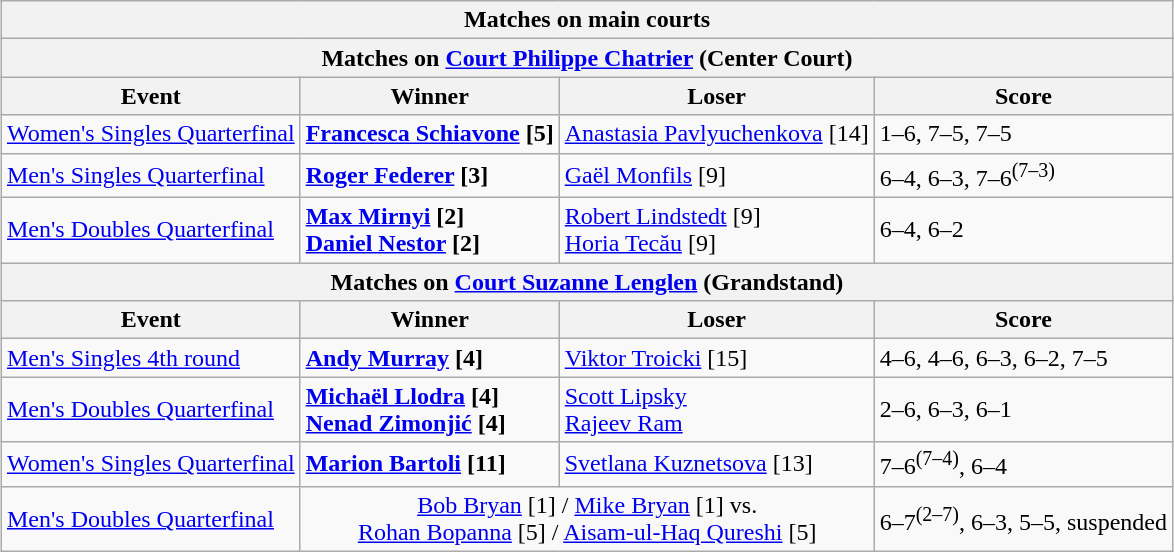<table class="wikitable collapsible uncollapsed" style=margin:auto>
<tr>
<th colspan=4 style=white-space:nowrap>Matches on main courts</th>
</tr>
<tr>
<th colspan=4><strong>Matches on <a href='#'>Court Philippe Chatrier</a> (Center Court)</strong></th>
</tr>
<tr>
<th>Event</th>
<th>Winner</th>
<th>Loser</th>
<th>Score</th>
</tr>
<tr>
<td><a href='#'>Women's Singles Quarterfinal</a></td>
<td> <strong><a href='#'>Francesca Schiavone</a> [5] </strong></td>
<td> <a href='#'>Anastasia Pavlyuchenkova</a> [14]</td>
<td>1–6, 7–5, 7–5</td>
</tr>
<tr>
<td><a href='#'>Men's Singles Quarterfinal</a></td>
<td> <strong><a href='#'>Roger Federer</a> [3]</strong></td>
<td> <a href='#'>Gaël Monfils</a> [9]</td>
<td>6–4, 6–3, 7–6<sup>(7–3)</sup></td>
</tr>
<tr>
<td><a href='#'>Men's Doubles Quarterfinal</a></td>
<td> <strong><a href='#'>Max Mirnyi</a> [2]</strong> <br> <strong> <a href='#'>Daniel Nestor</a> [2]</strong></td>
<td> <a href='#'>Robert Lindstedt</a> [9] <br>  <a href='#'>Horia Tecău</a> [9]</td>
<td>6–4, 6–2</td>
</tr>
<tr>
<th colspan=4><strong>Matches on <a href='#'>Court Suzanne Lenglen</a> (Grandstand)</strong></th>
</tr>
<tr>
<th>Event</th>
<th>Winner</th>
<th>Loser</th>
<th>Score</th>
</tr>
<tr>
<td><a href='#'>Men's Singles 4th round</a></td>
<td> <strong><a href='#'>Andy Murray</a> [4]</strong></td>
<td> <a href='#'>Viktor Troicki</a> [15]</td>
<td>4–6, 4–6, 6–3, 6–2, 7–5</td>
</tr>
<tr>
<td><a href='#'>Men's Doubles Quarterfinal</a></td>
<td> <strong><a href='#'>Michaël Llodra</a> [4] <br>  <a href='#'>Nenad Zimonjić</a> [4]</strong></td>
<td> <a href='#'>Scott Lipsky</a> <br>  <a href='#'>Rajeev Ram</a></td>
<td>2–6, 6–3, 6–1</td>
</tr>
<tr>
<td><a href='#'>Women's Singles Quarterfinal</a></td>
<td> <strong><a href='#'>Marion Bartoli</a> [11]</strong></td>
<td> <a href='#'>Svetlana Kuznetsova</a> [13]</td>
<td>7–6<sup>(7–4)</sup>, 6–4</td>
</tr>
<tr>
<td><a href='#'>Men's Doubles Quarterfinal</a></td>
<td colspan=2 align=center> <a href='#'>Bob Bryan</a> [1] /  <a href='#'>Mike Bryan</a> [1] vs.<br>  <a href='#'>Rohan Bopanna</a> [5] /  <a href='#'>Aisam-ul-Haq Qureshi</a> [5]</td>
<td>6–7<sup>(2–7)</sup>, 6–3, 5–5, suspended</td>
</tr>
</table>
